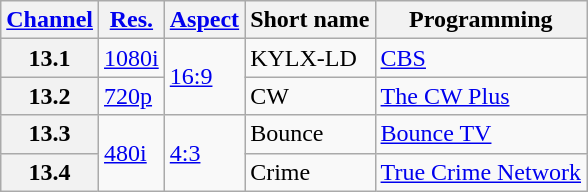<table class="wikitable">
<tr>
<th scope = "col"><a href='#'>Channel</a></th>
<th scope = "col"><a href='#'>Res.</a></th>
<th scope = "col"><a href='#'>Aspect</a></th>
<th scope = "col">Short name</th>
<th scope = "col">Programming</th>
</tr>
<tr>
<th scope = "row">13.1</th>
<td><a href='#'>1080i</a></td>
<td rowspan="2"><a href='#'>16:9</a></td>
<td>KYLX-LD</td>
<td><a href='#'>CBS</a></td>
</tr>
<tr>
<th scope = "row">13.2</th>
<td><a href='#'>720p</a></td>
<td>CW</td>
<td><a href='#'>The CW Plus</a></td>
</tr>
<tr>
<th scope = "row">13.3</th>
<td rowspan="2"><a href='#'>480i</a></td>
<td rowspan="2"><a href='#'>4:3</a></td>
<td>Bounce</td>
<td><a href='#'>Bounce TV</a></td>
</tr>
<tr>
<th scope = "row">13.4</th>
<td>Crime</td>
<td><a href='#'>True Crime Network</a></td>
</tr>
</table>
